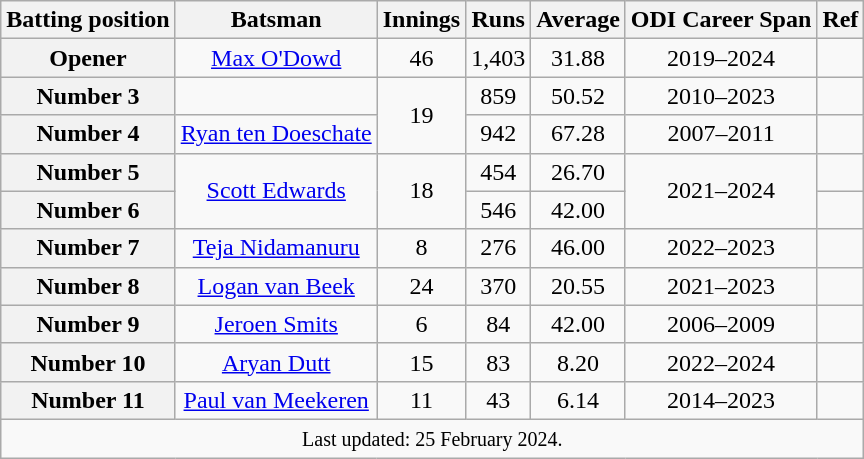<table class="wikitable sortable" style=text-align:center;>
<tr>
<th scope="col">Batting position</th>
<th scope="col">Batsman</th>
<th scope="col">Innings</th>
<th scope="col">Runs</th>
<th scope="col">Average</th>
<th scope="col">ODI Career Span</th>
<th scope="col">Ref</th>
</tr>
<tr>
<th scope=row style=text-align:center;>Opener</th>
<td><a href='#'>Max O'Dowd</a></td>
<td>46</td>
<td>1,403</td>
<td>31.88</td>
<td>2019–2024</td>
<td></td>
</tr>
<tr>
<th scope=row style=text-align:center;>Number 3</th>
<td></td>
<td rowspan="2">19</td>
<td>859</td>
<td>50.52</td>
<td>2010–2023</td>
<td></td>
</tr>
<tr>
<th scope=row style=text-align:center;>Number 4</th>
<td><a href='#'>Ryan ten Doeschate</a></td>
<td>942</td>
<td>67.28</td>
<td>2007–2011</td>
<td></td>
</tr>
<tr>
<th scope=row style=text-align:center;>Number 5</th>
<td rowspan="2"><a href='#'>Scott Edwards</a></td>
<td rowspan="2">18</td>
<td>454</td>
<td>26.70</td>
<td rowspan="2">2021–2024</td>
<td></td>
</tr>
<tr>
<th scope=row style=text-align:center;>Number 6</th>
<td>546</td>
<td>42.00</td>
<td></td>
</tr>
<tr>
<th scope=row style=text-align:center;>Number 7</th>
<td><a href='#'>Teja Nidamanuru</a></td>
<td>8</td>
<td>276</td>
<td>46.00</td>
<td>2022–2023</td>
<td></td>
</tr>
<tr>
<th scope=row style=text-align:center;>Number 8</th>
<td><a href='#'>Logan van Beek</a></td>
<td>24</td>
<td>370</td>
<td>20.55</td>
<td>2021–2023</td>
<td></td>
</tr>
<tr>
<th scope=row style=text-align:center;>Number 9</th>
<td><a href='#'>Jeroen Smits</a></td>
<td>6</td>
<td>84</td>
<td>42.00</td>
<td>2006–2009</td>
<td></td>
</tr>
<tr>
<th scope=row style=text-align:center;>Number 10</th>
<td><a href='#'>Aryan Dutt</a></td>
<td>15</td>
<td>83</td>
<td>8.20</td>
<td>2022–2024</td>
<td></td>
</tr>
<tr>
<th scope=row style=text-align:center;>Number 11</th>
<td><a href='#'>Paul van Meekeren</a></td>
<td>11</td>
<td>43</td>
<td>6.14</td>
<td>2014–2023</td>
<td></td>
</tr>
<tr>
<td colspan=7><small>Last updated: 25 February 2024.</small></td>
</tr>
</table>
